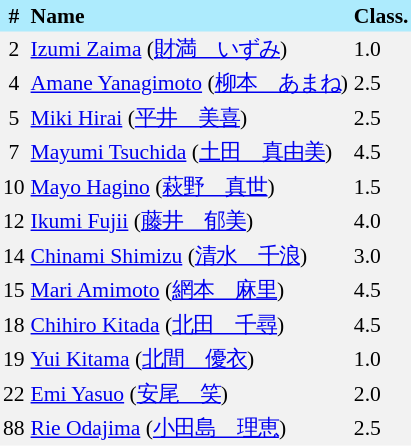<table border=0 cellpadding=2 cellspacing=0  |- bgcolor=#F2F2F2 style="text-align:center; font-size:90%;">
<tr bgcolor=#ADEBFD>
<th>#</th>
<th align=left>Name</th>
<th align=left>Class.</th>
</tr>
<tr>
<td>2</td>
<td align=left><a href='#'>Izumi Zaima</a> (<a href='#'>財満　いずみ</a>)</td>
<td align=left>1.0</td>
</tr>
<tr>
<td>4</td>
<td align=left><a href='#'>Amane Yanagimoto</a> (<a href='#'>柳本　あまね</a>)</td>
<td align=left>2.5</td>
</tr>
<tr>
<td>5</td>
<td align=left><a href='#'>Miki Hirai</a> (<a href='#'>平井　美喜</a>)</td>
<td align=left>2.5</td>
</tr>
<tr>
<td>7</td>
<td align=left><a href='#'>Mayumi Tsuchida</a> (<a href='#'>土田　真由美</a>)</td>
<td align=left>4.5</td>
</tr>
<tr>
<td>10</td>
<td align=left><a href='#'>Mayo Hagino</a> (<a href='#'>萩野　真世</a>)</td>
<td align=left>1.5</td>
</tr>
<tr>
<td>12</td>
<td align=left><a href='#'>Ikumi Fujii</a> (<a href='#'>藤井　郁美</a>)</td>
<td align=left>4.0</td>
</tr>
<tr>
<td>14</td>
<td align=left><a href='#'>Chinami Shimizu</a> (<a href='#'>清水　千浪</a>)</td>
<td align=left>3.0</td>
</tr>
<tr>
<td>15</td>
<td align=left><a href='#'>Mari Amimoto</a> (<a href='#'>網本　麻里</a>)</td>
<td align=left>4.5</td>
</tr>
<tr>
<td>18</td>
<td align=left><a href='#'>Chihiro Kitada</a> (<a href='#'>北田　千尋</a>)</td>
<td align=left>4.5</td>
</tr>
<tr>
<td>19</td>
<td align=left><a href='#'>Yui Kitama</a> (<a href='#'>北間　優衣</a>)</td>
<td align=left>1.0</td>
</tr>
<tr>
<td>22</td>
<td align=left><a href='#'>Emi Yasuo</a> (<a href='#'>安尾　笑</a>)</td>
<td align=left>2.0</td>
</tr>
<tr>
<td>88</td>
<td align=left><a href='#'>Rie Odajima</a> (<a href='#'>小田島　理恵</a>)</td>
<td align=left>2.5</td>
</tr>
<tr>
</tr>
</table>
